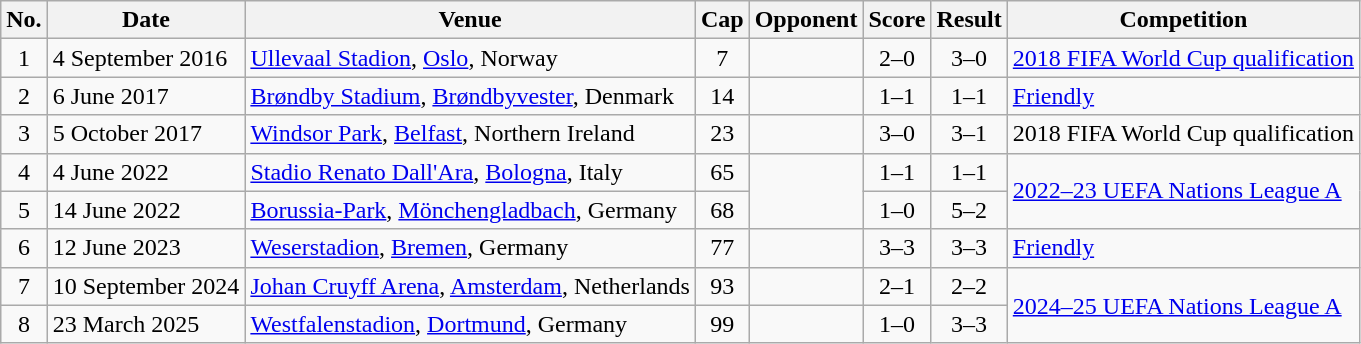<table class="wikitable sortable">
<tr>
<th scope=col>No.</th>
<th scope=col>Date</th>
<th scope=col>Venue</th>
<th scope=col>Cap</th>
<th scope=col>Opponent</th>
<th scope=col>Score</th>
<th scope=col>Result</th>
<th scope=col>Competition</th>
</tr>
<tr>
<td align=center>1</td>
<td>4 September 2016</td>
<td><a href='#'>Ullevaal Stadion</a>, <a href='#'>Oslo</a>, Norway</td>
<td align=center>7</td>
<td></td>
<td align=center>2–0</td>
<td align=center>3–0</td>
<td><a href='#'>2018 FIFA World Cup qualification</a></td>
</tr>
<tr>
<td align=center>2</td>
<td>6 June 2017</td>
<td><a href='#'>Brøndby Stadium</a>, <a href='#'>Brøndbyvester</a>, Denmark</td>
<td align=center>14</td>
<td></td>
<td align=center>1–1</td>
<td align=center>1–1</td>
<td><a href='#'>Friendly</a></td>
</tr>
<tr>
<td align=center>3</td>
<td>5 October 2017</td>
<td><a href='#'>Windsor Park</a>, <a href='#'>Belfast</a>, Northern Ireland</td>
<td align=center>23</td>
<td></td>
<td align=center>3–0</td>
<td align=center>3–1</td>
<td>2018 FIFA World Cup qualification</td>
</tr>
<tr>
<td align=center>4</td>
<td>4 June 2022</td>
<td><a href='#'>Stadio Renato Dall'Ara</a>, <a href='#'>Bologna</a>, Italy</td>
<td align=center>65</td>
<td rowspan=2></td>
<td align=center>1–1</td>
<td align=center>1–1</td>
<td rowspan=2><a href='#'>2022–23 UEFA Nations League A</a></td>
</tr>
<tr>
<td align=center>5</td>
<td>14 June 2022</td>
<td><a href='#'>Borussia-Park</a>, <a href='#'>Mönchengladbach</a>, Germany</td>
<td align=center>68</td>
<td align=center>1–0</td>
<td align=center>5–2</td>
</tr>
<tr>
<td align=center>6</td>
<td>12 June 2023</td>
<td><a href='#'>Weserstadion</a>, <a href='#'>Bremen</a>, Germany</td>
<td align=center>77</td>
<td></td>
<td align=center>3–3</td>
<td align=center>3–3</td>
<td><a href='#'>Friendly</a></td>
</tr>
<tr>
<td align=center>7</td>
<td>10 September 2024</td>
<td><a href='#'>Johan Cruyff Arena</a>, <a href='#'>Amsterdam</a>, Netherlands</td>
<td align=center>93</td>
<td></td>
<td align=center>2–1</td>
<td align=center>2–2</td>
<td rowspan=2><a href='#'>2024–25 UEFA Nations League A</a></td>
</tr>
<tr>
<td align=center>8</td>
<td>23 March 2025</td>
<td><a href='#'>Westfalenstadion</a>, <a href='#'>Dortmund</a>, Germany</td>
<td align=center>99</td>
<td></td>
<td align=center>1–0</td>
<td align=center>3–3</td>
</tr>
</table>
